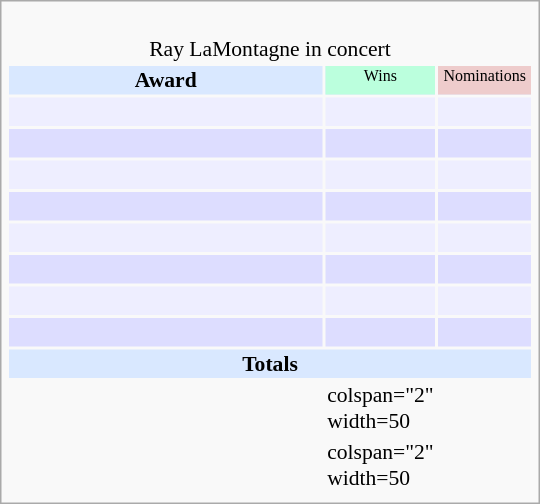<table class="infobox" style="width: 25em; text-align: left; font-size: 90%; vertical-align: middle;">
<tr>
<td colspan="3" style="text-align:center;"><br>Ray LaMontagne in concert</td>
</tr>
<tr bgcolor=#D9E8FF style="text-align:center;">
<th style="vertical-align: middle;">Award</th>
<td style="background:#BFD; font-size:8pt;" width="60px">Wins</td>
<td style="background:#eecccc; font-size:8pt;" width="60px">Nominations</td>
</tr>
<tr bgcolor=#eeeeff>
<td align="center"><br></td>
<td></td>
<td></td>
</tr>
<tr bgcolor=#ddddff>
<td align="center"><br></td>
<td></td>
<td></td>
</tr>
<tr bgcolor=#eeeeff>
<td align="center"><br></td>
<td></td>
<td></td>
</tr>
<tr bgcolor=#ddddff>
<td align="center"><br></td>
<td></td>
<td></td>
</tr>
<tr bgcolor=#eeeeff>
<td align="center"><br></td>
<td></td>
<td></td>
</tr>
<tr bgcolor=#ddddff>
<td align="center"><br></td>
<td></td>
<td></td>
</tr>
<tr bgcolor=#eeeeff>
<td align="center"><br></td>
<td></td>
<td></td>
</tr>
<tr bgcolor=#ddddff>
<td align="center"><br></td>
<td></td>
<td></td>
</tr>
<tr bgcolor=#D9E8FF>
<td colspan="3" style="text-align:center;"><strong>Totals</strong></td>
</tr>
<tr>
<td></td>
<td>colspan="2" width=50 </td>
</tr>
<tr>
<td></td>
<td>colspan="2" width=50 </td>
</tr>
<tr>
</tr>
</table>
